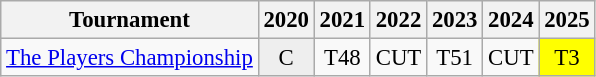<table class="wikitable" style="font-size:95%;text-align:center;">
<tr>
<th>Tournament</th>
<th>2020</th>
<th>2021</th>
<th>2022</th>
<th>2023</th>
<th>2024</th>
<th>2025</th>
</tr>
<tr>
<td align=left><a href='#'>The Players Championship</a></td>
<td style="background:#eeeeee;">C</td>
<td>T48</td>
<td>CUT</td>
<td>T51</td>
<td>CUT</td>
<td style="background:yellow;">T3</td>
</tr>
</table>
